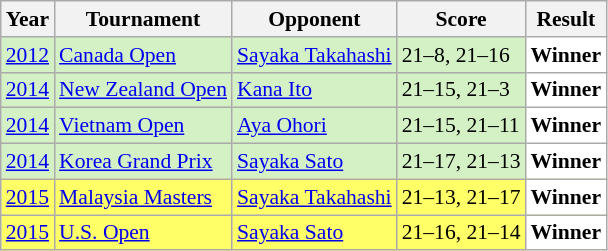<table class="sortable wikitable" style="font-size: 90%">
<tr>
<th>Year</th>
<th>Tournament</th>
<th>Opponent</th>
<th>Score</th>
<th>Result</th>
</tr>
<tr style="background:#D4F1C5">
<td align="center"><a href='#'>2012</a></td>
<td align="left"><a href='#'>Canada Open</a></td>
<td align="left"> <a href='#'>Sayaka Takahashi</a></td>
<td align="left">21–8, 21–16</td>
<td style="text-align:left; background:white"> <strong>Winner</strong></td>
</tr>
<tr style="background:#D4F1C5">
<td align="center"><a href='#'>2014</a></td>
<td align="left"><a href='#'>New Zealand Open</a></td>
<td align="left"> <a href='#'>Kana Ito</a></td>
<td align="left">21–15, 21–3</td>
<td style="text-align:left; background:white"> <strong>Winner</strong></td>
</tr>
<tr style="background:#D4F1C5">
<td align="center"><a href='#'>2014</a></td>
<td align="left"><a href='#'>Vietnam Open</a></td>
<td align="left"> <a href='#'>Aya Ohori</a></td>
<td align="left">21–15, 21–11</td>
<td style="text-align:left; background:white"> <strong>Winner</strong></td>
</tr>
<tr style="background:#D4F1C5">
<td align="center"><a href='#'>2014</a></td>
<td align="left"><a href='#'>Korea Grand Prix</a></td>
<td align="left"> <a href='#'>Sayaka Sato</a></td>
<td align="left">21–17, 21–13</td>
<td style="text-align:left; background:white"> <strong>Winner</strong></td>
</tr>
<tr style="background:#FFFF67">
<td align="center"><a href='#'>2015</a></td>
<td align="left"><a href='#'>Malaysia Masters</a></td>
<td align="left"> <a href='#'>Sayaka Takahashi</a></td>
<td align="left">21–13, 21–17</td>
<td style="text-align:left; background:white"> <strong>Winner</strong></td>
</tr>
<tr style="background:#FFFF67">
<td align="center"><a href='#'>2015</a></td>
<td align="left"><a href='#'>U.S. Open</a></td>
<td align="left"> <a href='#'>Sayaka Sato</a></td>
<td align="left">21–16, 21–14</td>
<td style="text-align:left; background:white"> <strong>Winner</strong></td>
</tr>
</table>
